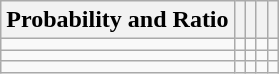<table class="wikitable">
<tr>
<th>Probability and Ratio</th>
<th></th>
<th></th>
<th></th>
<th></th>
</tr>
<tr>
<td></td>
<td></td>
<td></td>
<td></td>
<td></td>
</tr>
<tr>
<td></td>
<td></td>
<td></td>
<td></td>
<td></td>
</tr>
<tr>
<td></td>
<td></td>
<td></td>
<td></td>
<td></td>
</tr>
</table>
